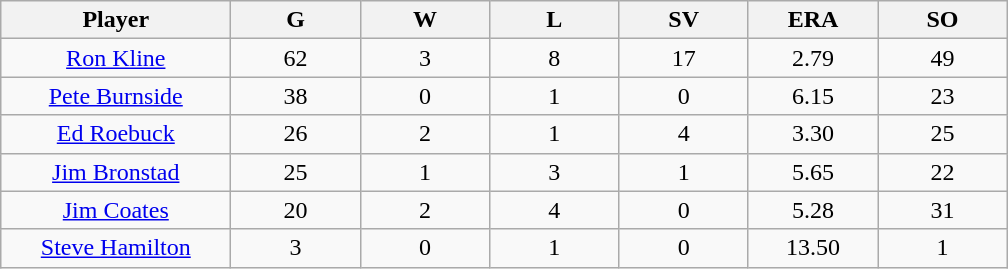<table class="wikitable sortable">
<tr>
<th bgcolor="#DDDDFF" width="16%">Player</th>
<th bgcolor="#DDDDFF" width="9%">G</th>
<th bgcolor="#DDDDFF" width="9%">W</th>
<th bgcolor="#DDDDFF" width="9%">L</th>
<th bgcolor="#DDDDFF" width="9%">SV</th>
<th bgcolor="#DDDDFF" width="9%">ERA</th>
<th bgcolor="#DDDDFF" width="9%">SO</th>
</tr>
<tr align="center">
<td><a href='#'>Ron Kline</a></td>
<td>62</td>
<td>3</td>
<td>8</td>
<td>17</td>
<td>2.79</td>
<td>49</td>
</tr>
<tr align="center">
<td><a href='#'>Pete Burnside</a></td>
<td>38</td>
<td>0</td>
<td>1</td>
<td>0</td>
<td>6.15</td>
<td>23</td>
</tr>
<tr align=center>
<td><a href='#'>Ed Roebuck</a></td>
<td>26</td>
<td>2</td>
<td>1</td>
<td>4</td>
<td>3.30</td>
<td>25</td>
</tr>
<tr align=center>
<td><a href='#'>Jim Bronstad</a></td>
<td>25</td>
<td>1</td>
<td>3</td>
<td>1</td>
<td>5.65</td>
<td>22</td>
</tr>
<tr align=center>
<td><a href='#'>Jim Coates</a></td>
<td>20</td>
<td>2</td>
<td>4</td>
<td>0</td>
<td>5.28</td>
<td>31</td>
</tr>
<tr align=center>
<td><a href='#'>Steve Hamilton</a></td>
<td>3</td>
<td>0</td>
<td>1</td>
<td>0</td>
<td>13.50</td>
<td>1</td>
</tr>
</table>
